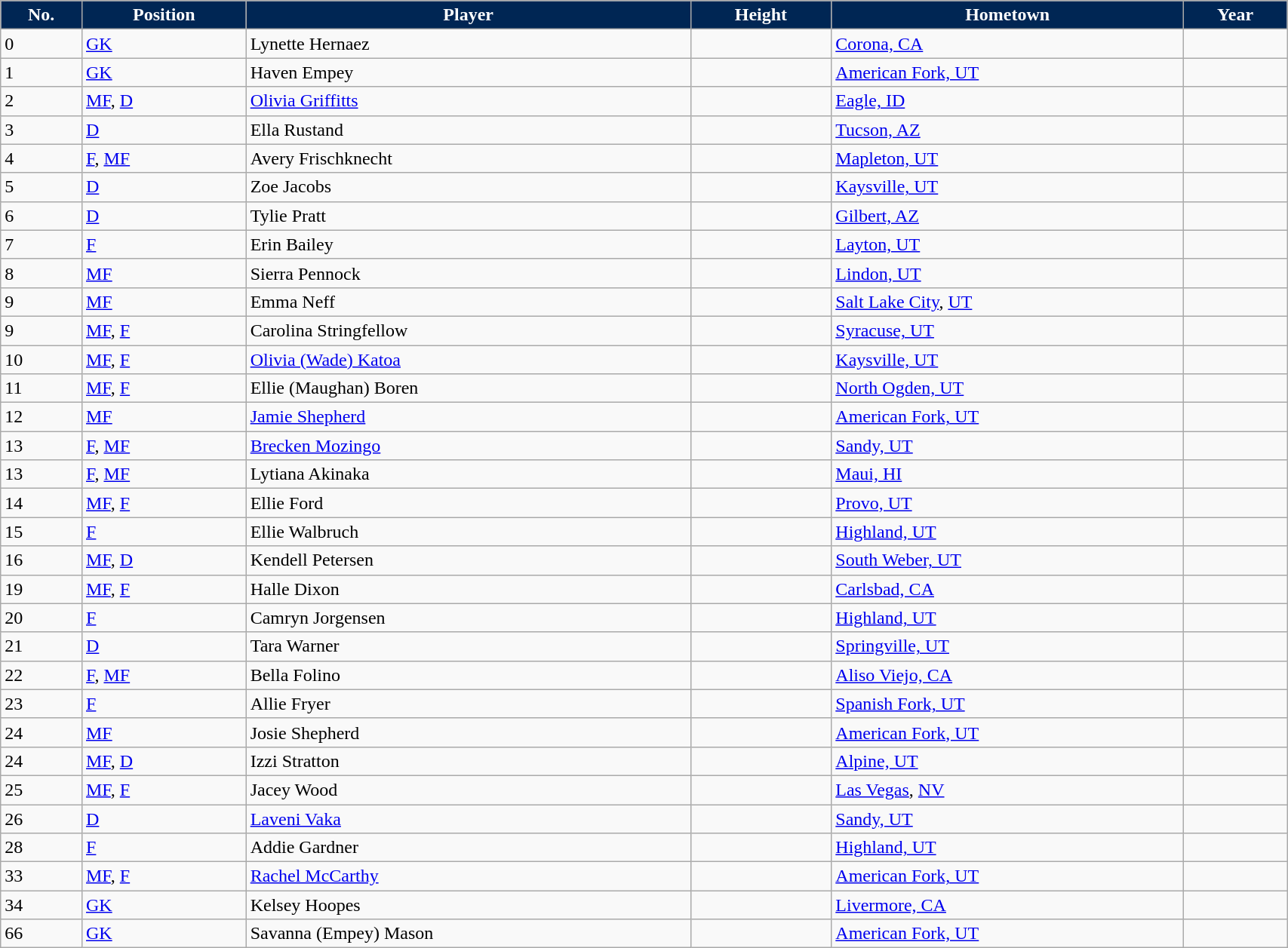<table class="wikitable sortable" style="width:90%">
<tr>
<th style="background:#002654; color:white;" scope="col">No.</th>
<th style="background:#002654; color:white;" scope="col">Position</th>
<th style="background:#002654; color:white;" scope="col">Player</th>
<th style="background:#002654; color:white;" scope="col">Height</th>
<th style="background:#002654; color:white;" scope="col">Hometown</th>
<th style="background:#002654; color:white;" scope="col">Year</th>
</tr>
<tr>
<td>0</td>
<td><a href='#'>GK</a></td>
<td>Lynette Hernaez</td>
<td></td>
<td><a href='#'>Corona, CA</a></td>
<td></td>
</tr>
<tr>
<td>1</td>
<td><a href='#'>GK</a></td>
<td>Haven Empey</td>
<td></td>
<td><a href='#'>American Fork, UT</a></td>
<td></td>
</tr>
<tr>
<td>2</td>
<td><a href='#'>MF</a>, <a href='#'>D</a></td>
<td><a href='#'>Olivia Griffitts</a></td>
<td></td>
<td><a href='#'>Eagle, ID</a></td>
<td></td>
</tr>
<tr>
<td>3</td>
<td><a href='#'>D</a></td>
<td>Ella Rustand</td>
<td></td>
<td><a href='#'>Tucson, AZ</a></td>
<td></td>
</tr>
<tr>
<td>4</td>
<td><a href='#'>F</a>, <a href='#'>MF</a></td>
<td>Avery Frischknecht</td>
<td></td>
<td><a href='#'>Mapleton, UT</a></td>
<td></td>
</tr>
<tr>
<td>5</td>
<td><a href='#'>D</a></td>
<td>Zoe Jacobs</td>
<td></td>
<td><a href='#'>Kaysville, UT</a></td>
<td></td>
</tr>
<tr>
<td>6</td>
<td><a href='#'>D</a></td>
<td>Tylie Pratt</td>
<td></td>
<td><a href='#'>Gilbert, AZ</a></td>
<td></td>
</tr>
<tr>
<td>7</td>
<td><a href='#'>F</a></td>
<td>Erin Bailey</td>
<td></td>
<td><a href='#'>Layton, UT</a></td>
<td></td>
</tr>
<tr>
<td>8</td>
<td><a href='#'>MF</a></td>
<td>Sierra Pennock</td>
<td></td>
<td><a href='#'>Lindon, UT</a></td>
<td></td>
</tr>
<tr>
<td>9</td>
<td><a href='#'>MF</a></td>
<td>Emma Neff</td>
<td></td>
<td><a href='#'>Salt Lake City</a>, <a href='#'>UT</a></td>
<td></td>
</tr>
<tr>
<td>9</td>
<td><a href='#'>MF</a>, <a href='#'>F</a></td>
<td>Carolina Stringfellow</td>
<td></td>
<td><a href='#'>Syracuse, UT</a></td>
<td></td>
</tr>
<tr>
<td>10</td>
<td><a href='#'>MF</a>, <a href='#'>F</a></td>
<td><a href='#'>Olivia (Wade) Katoa</a></td>
<td></td>
<td><a href='#'>Kaysville, UT</a></td>
<td></td>
</tr>
<tr>
<td>11</td>
<td><a href='#'>MF</a>, <a href='#'>F</a></td>
<td>Ellie (Maughan) Boren</td>
<td></td>
<td><a href='#'>North Ogden, UT</a></td>
<td></td>
</tr>
<tr>
<td>12</td>
<td><a href='#'>MF</a></td>
<td><a href='#'>Jamie Shepherd</a></td>
<td></td>
<td><a href='#'>American Fork, UT</a></td>
<td></td>
</tr>
<tr>
<td>13</td>
<td><a href='#'>F</a>, <a href='#'>MF</a></td>
<td><a href='#'>Brecken Mozingo</a></td>
<td></td>
<td><a href='#'>Sandy, UT</a></td>
<td></td>
</tr>
<tr>
<td>13</td>
<td><a href='#'>F</a>, <a href='#'>MF</a></td>
<td>Lytiana Akinaka</td>
<td></td>
<td><a href='#'>Maui, HI</a></td>
<td></td>
</tr>
<tr>
<td>14</td>
<td><a href='#'>MF</a>, <a href='#'>F</a></td>
<td>Ellie Ford</td>
<td></td>
<td><a href='#'>Provo, UT</a></td>
<td></td>
</tr>
<tr>
<td>15</td>
<td><a href='#'>F</a></td>
<td>Ellie Walbruch</td>
<td></td>
<td><a href='#'>Highland, UT</a></td>
<td></td>
</tr>
<tr>
<td>16</td>
<td><a href='#'>MF</a>, <a href='#'>D</a></td>
<td>Kendell Petersen</td>
<td></td>
<td><a href='#'>South Weber, UT</a></td>
<td></td>
</tr>
<tr>
<td>19</td>
<td><a href='#'>MF</a>, <a href='#'>F</a></td>
<td>Halle Dixon</td>
<td></td>
<td><a href='#'>Carlsbad, CA</a></td>
<td></td>
</tr>
<tr>
<td>20</td>
<td><a href='#'>F</a></td>
<td>Camryn Jorgensen</td>
<td></td>
<td><a href='#'>Highland, UT</a></td>
<td></td>
</tr>
<tr>
<td>21</td>
<td><a href='#'>D</a></td>
<td>Tara Warner</td>
<td></td>
<td><a href='#'>Springville, UT</a></td>
<td></td>
</tr>
<tr>
<td>22</td>
<td><a href='#'>F</a>, <a href='#'>MF</a></td>
<td>Bella Folino</td>
<td></td>
<td><a href='#'>Aliso Viejo, CA</a></td>
<td></td>
</tr>
<tr>
<td>23</td>
<td><a href='#'>F</a></td>
<td>Allie Fryer</td>
<td></td>
<td><a href='#'>Spanish Fork, UT</a></td>
<td></td>
</tr>
<tr>
<td>24</td>
<td><a href='#'>MF</a></td>
<td>Josie Shepherd</td>
<td></td>
<td><a href='#'>American Fork, UT</a></td>
<td></td>
</tr>
<tr>
<td>24</td>
<td><a href='#'>MF</a>, <a href='#'>D</a></td>
<td>Izzi Stratton</td>
<td></td>
<td><a href='#'>Alpine, UT</a></td>
<td></td>
</tr>
<tr>
<td>25</td>
<td><a href='#'>MF</a>, <a href='#'>F</a></td>
<td>Jacey Wood</td>
<td></td>
<td><a href='#'>Las Vegas</a>, <a href='#'>NV</a></td>
<td></td>
</tr>
<tr>
<td>26</td>
<td><a href='#'>D</a></td>
<td><a href='#'>Laveni Vaka</a></td>
<td></td>
<td><a href='#'>Sandy, UT</a></td>
<td></td>
</tr>
<tr>
<td>28</td>
<td><a href='#'>F</a></td>
<td>Addie Gardner</td>
<td></td>
<td><a href='#'>Highland, UT</a></td>
<td></td>
</tr>
<tr>
<td>33</td>
<td><a href='#'>MF</a>, <a href='#'>F</a></td>
<td><a href='#'>Rachel McCarthy</a></td>
<td></td>
<td><a href='#'>American Fork, UT</a></td>
<td></td>
</tr>
<tr>
<td>34</td>
<td><a href='#'>GK</a></td>
<td>Kelsey Hoopes</td>
<td></td>
<td><a href='#'>Livermore, CA</a></td>
<td></td>
</tr>
<tr>
<td>66</td>
<td><a href='#'>GK</a></td>
<td>Savanna (Empey) Mason</td>
<td></td>
<td><a href='#'>American Fork, UT</a></td>
<td></td>
</tr>
</table>
